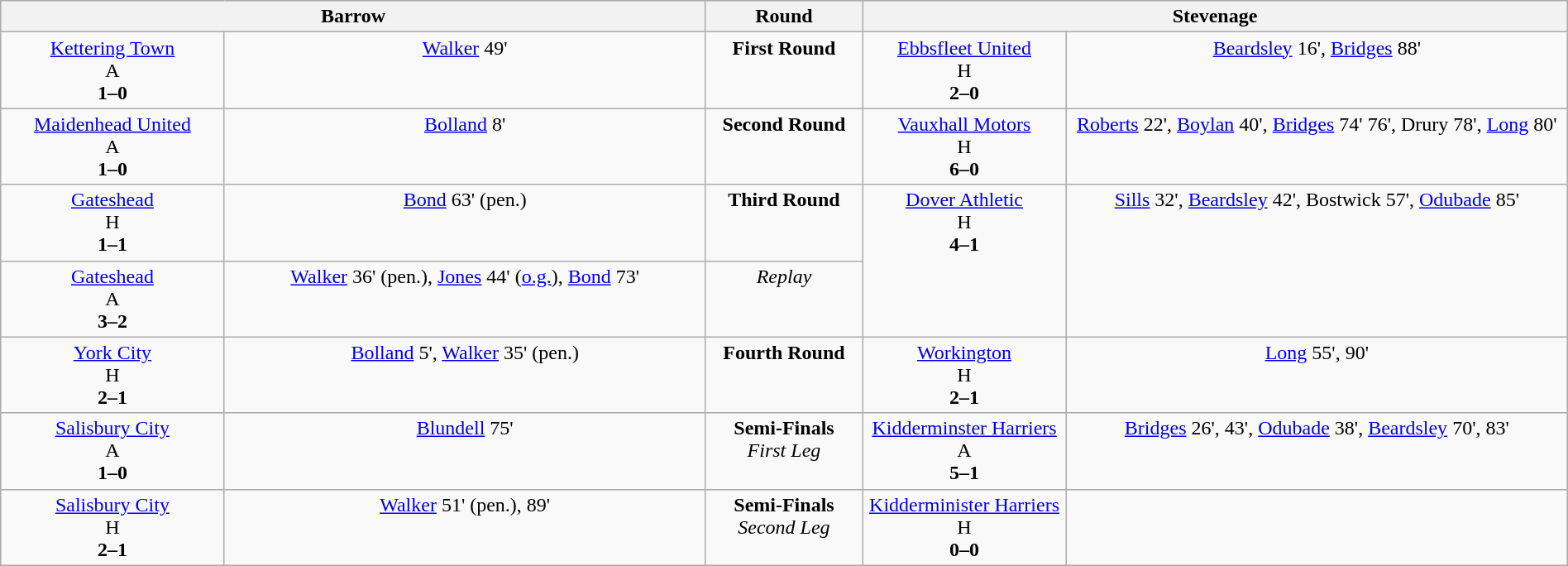<table width=100% border=0 class=wikitable style="text-align:center">
<tr valign=top>
<th colspan=2 width=45%>Barrow</th>
<th width=10%>Round</th>
<th colspan=2 width=45%>Stevenage</th>
</tr>
<tr valign=top>
<td><a href='#'>Kettering Town</a><br>A<br><strong>1–0</strong></td>
<td><a href='#'>Walker</a> 49'</td>
<td><strong>First Round</strong></td>
<td><a href='#'>Ebbsfleet United</a><br>H<br><strong>2–0</strong></td>
<td><a href='#'>Beardsley</a> 16', <a href='#'>Bridges</a> 88'</td>
</tr>
<tr valign=top>
<td><a href='#'>Maidenhead United</a><br>A<br><strong>1–0</strong></td>
<td><a href='#'>Bolland</a> 8'</td>
<td><strong>Second Round</strong></td>
<td><a href='#'>Vauxhall Motors</a><br>H<br><strong>6–0</strong></td>
<td><a href='#'>Roberts</a> 22', <a href='#'>Boylan</a> 40', <a href='#'>Bridges</a> 74' 76', Drury 78', <a href='#'>Long</a> 80'</td>
</tr>
<tr valign=top>
<td><a href='#'>Gateshead</a><br>H<br><strong>1–1</strong></td>
<td><a href='#'>Bond</a> 63' (pen.)</td>
<td><strong>Third Round</strong></td>
<td rowspan="2"><a href='#'>Dover Athletic</a> <br>H<br><strong>4–1</strong></td>
<td rowspan="2"><a href='#'>Sills</a> 32', <a href='#'>Beardsley</a> 42', Bostwick 57', <a href='#'>Odubade</a> 85'</td>
</tr>
<tr valign=top>
<td><a href='#'>Gateshead</a><br>A<br><strong>3–2</strong></td>
<td><a href='#'>Walker</a> 36' (pen.), <a href='#'>Jones</a> 44' (<a href='#'>o.g.</a>), <a href='#'>Bond</a> 73'</td>
<td><em>Replay</em></td>
</tr>
<tr valign=top>
<td><a href='#'>York City</a><br>H<br><strong>2–1</strong></td>
<td><a href='#'>Bolland</a> 5', <a href='#'>Walker</a> 35' (pen.)</td>
<td><strong>Fourth Round</strong></td>
<td><a href='#'>Workington</a><br>H<br><strong>2–1</strong></td>
<td><a href='#'>Long</a> 55', 90'</td>
</tr>
<tr valign=top>
<td><a href='#'>Salisbury City</a><br>A<br><strong>1–0</strong></td>
<td><a href='#'>Blundell</a> 75'</td>
<td><strong>Semi-Finals</strong><br><em>First Leg</em></td>
<td><a href='#'>Kidderminster Harriers</a><br>A<br><strong>5–1</strong></td>
<td><a href='#'>Bridges</a> 26', 43', <a href='#'>Odubade</a> 38', <a href='#'>Beardsley</a> 70', 83'</td>
</tr>
<tr valign=top>
<td><a href='#'>Salisbury City</a><br>H<br><strong>2–1</strong></td>
<td><a href='#'>Walker</a> 51' (pen.), 89'</td>
<td><strong>Semi-Finals</strong><br><em>Second Leg</em></td>
<td><a href='#'>Kidderminister Harriers</a><br>H<br><strong>0–0</strong></td>
<td></td>
</tr>
</table>
